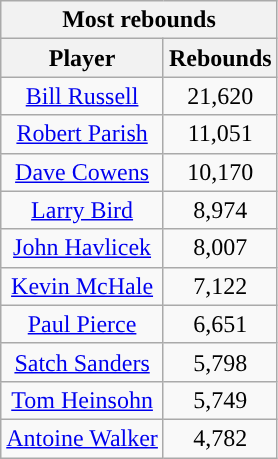<table class="wikitable sortable" style="text-align:center">
<tr>
<th colspan="2" style="text-align:center; ">Most rebounds</th>
</tr>
<tr>
<th style="text-align:center; ">Player</th>
<th style="text-align:center; ">Rebounds</th>
</tr>
<tr>
<td><a href='#'>Bill Russell</a></td>
<td>21,620</td>
</tr>
<tr>
<td><a href='#'>Robert Parish</a></td>
<td>11,051</td>
</tr>
<tr>
<td><a href='#'>Dave Cowens</a></td>
<td>10,170</td>
</tr>
<tr>
<td><a href='#'>Larry Bird</a></td>
<td>8,974</td>
</tr>
<tr>
<td><a href='#'>John Havlicek</a></td>
<td>8,007</td>
</tr>
<tr>
<td><a href='#'>Kevin McHale</a></td>
<td>7,122</td>
</tr>
<tr>
<td><a href='#'>Paul Pierce</a></td>
<td>6,651</td>
</tr>
<tr>
<td><a href='#'>Satch Sanders</a></td>
<td>5,798</td>
</tr>
<tr>
<td><a href='#'>Tom Heinsohn</a></td>
<td>5,749</td>
</tr>
<tr>
<td><a href='#'>Antoine Walker</a></td>
<td>4,782</td>
</tr>
</table>
